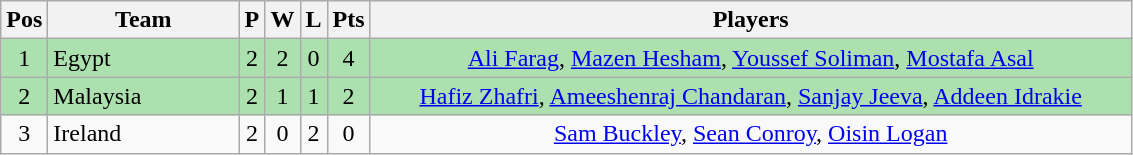<table class="wikitable" style="font-size: 100%">
<tr>
<th width=20>Pos</th>
<th width=120>Team</th>
<th width=10>P</th>
<th width=10>W</th>
<th width=10>L</th>
<th width=20>Pts</th>
<th width=500>Players</th>
</tr>
<tr align=center style="background:#ACE1AF;">
<td>1</td>
<td align="left">Egypt</td>
<td>2</td>
<td>2</td>
<td>0</td>
<td>4</td>
<td><a href='#'>Ali Farag</a>, <a href='#'>Mazen Hesham</a>, <a href='#'>Youssef Soliman</a>, <a href='#'>Mostafa Asal</a></td>
</tr>
<tr align=center style="background:#ACE1AF;">
<td>2</td>
<td align="left">Malaysia</td>
<td>2</td>
<td>1</td>
<td>1</td>
<td>2</td>
<td><a href='#'>Hafiz Zhafri</a>, <a href='#'>Ameeshenraj Chandaran</a>, <a href='#'>Sanjay Jeeva</a>, <a href='#'>Addeen Idrakie</a></td>
</tr>
<tr align=center>
<td>3</td>
<td align="left">Ireland</td>
<td>2</td>
<td>0</td>
<td>2</td>
<td>0</td>
<td><a href='#'>Sam Buckley</a>, <a href='#'>Sean Conroy</a>, <a href='#'>Oisin Logan</a></td>
</tr>
</table>
